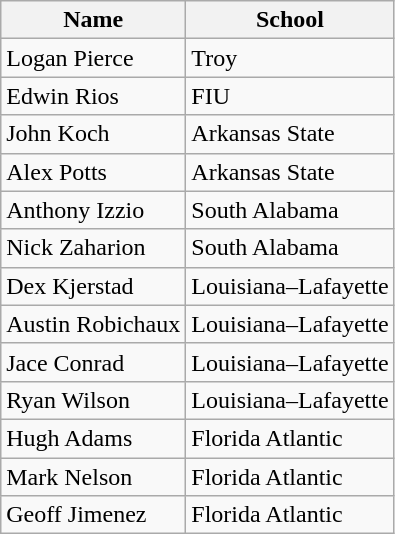<table class=wikitable>
<tr>
<th>Name</th>
<th>School</th>
</tr>
<tr>
<td>Logan Pierce</td>
<td>Troy</td>
</tr>
<tr>
<td>Edwin Rios</td>
<td>FIU</td>
</tr>
<tr>
<td>John Koch</td>
<td>Arkansas State</td>
</tr>
<tr>
<td>Alex Potts</td>
<td>Arkansas State</td>
</tr>
<tr>
<td>Anthony Izzio</td>
<td>South Alabama</td>
</tr>
<tr>
<td>Nick Zaharion</td>
<td>South Alabama</td>
</tr>
<tr>
<td>Dex Kjerstad</td>
<td>Louisiana–Lafayette</td>
</tr>
<tr>
<td>Austin Robichaux</td>
<td>Louisiana–Lafayette</td>
</tr>
<tr>
<td>Jace Conrad</td>
<td>Louisiana–Lafayette</td>
</tr>
<tr>
<td>Ryan Wilson</td>
<td>Louisiana–Lafayette</td>
</tr>
<tr>
<td>Hugh Adams</td>
<td>Florida Atlantic</td>
</tr>
<tr>
<td>Mark Nelson</td>
<td>Florida Atlantic</td>
</tr>
<tr>
<td>Geoff Jimenez</td>
<td>Florida Atlantic</td>
</tr>
</table>
